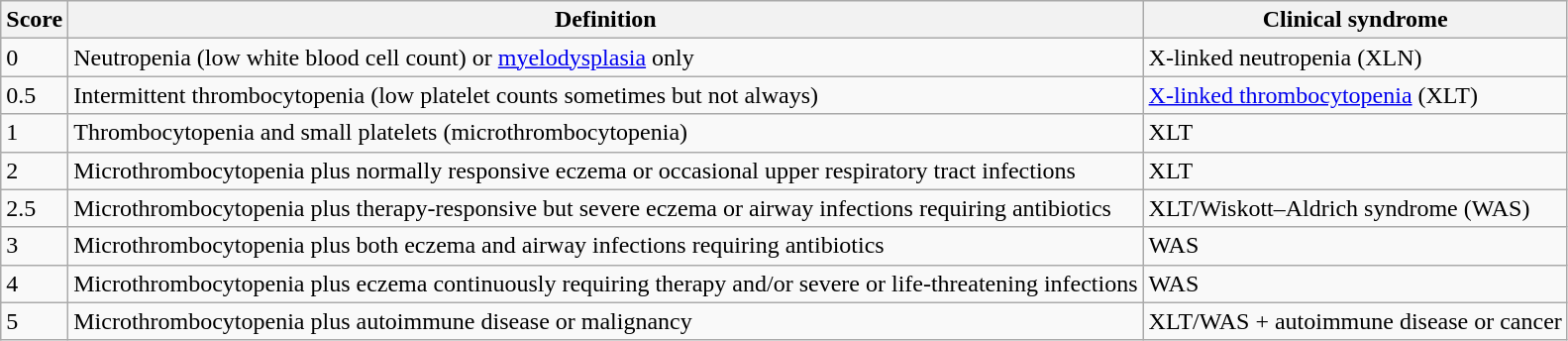<table class="wikitable">
<tr>
<th>Score</th>
<th>Definition</th>
<th>Clinical syndrome</th>
</tr>
<tr>
<td>0</td>
<td>Neutropenia (low white blood cell count) or <a href='#'>myelodysplasia</a> only</td>
<td>X-linked neutropenia (XLN)</td>
</tr>
<tr>
<td>0.5</td>
<td>Intermittent thrombocytopenia (low platelet counts sometimes but not always)</td>
<td><a href='#'>X-linked thrombocytopenia</a> (XLT)</td>
</tr>
<tr>
<td>1</td>
<td>Thrombocytopenia and small platelets (microthrombocytopenia)</td>
<td>XLT</td>
</tr>
<tr>
<td>2</td>
<td>Microthrombocytopenia plus normally responsive eczema or occasional upper respiratory tract infections</td>
<td>XLT</td>
</tr>
<tr>
<td>2.5</td>
<td>Microthrombocytopenia plus therapy-responsive but severe eczema or airway infections requiring antibiotics</td>
<td>XLT/Wiskott–Aldrich syndrome (WAS)</td>
</tr>
<tr>
<td>3</td>
<td>Microthrombocytopenia plus both eczema and airway infections requiring antibiotics</td>
<td>WAS</td>
</tr>
<tr>
<td>4</td>
<td>Microthrombocytopenia plus eczema continuously requiring therapy and/or severe or life-threatening infections</td>
<td>WAS</td>
</tr>
<tr>
<td>5</td>
<td>Microthrombocytopenia plus autoimmune disease or malignancy</td>
<td>XLT/WAS + autoimmune disease or cancer</td>
</tr>
</table>
